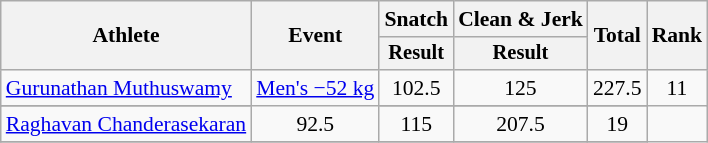<table class="wikitable" style="font-size:90%">
<tr>
<th rowspan="2">Athlete</th>
<th rowspan="2">Event</th>
<th>Snatch</th>
<th>Clean & Jerk</th>
<th rowspan="2">Total</th>
<th rowspan="2">Rank</th>
</tr>
<tr style="font-size:95%">
<th>Result</th>
<th>Result</th>
</tr>
<tr align="center">
<td align="left"><a href='#'>Gurunathan Muthuswamy</a></td>
<td rowspan=2><a href='#'>Men's −52 kg</a></td>
<td>102.5</td>
<td>125</td>
<td>227.5</td>
<td>11</td>
</tr>
<tr>
</tr>
<tr align="center">
<td align=left><a href='#'>Raghavan Chanderasekaran</a></td>
<td>92.5</td>
<td>115</td>
<td>207.5</td>
<td>19</td>
</tr>
<tr>
</tr>
</table>
